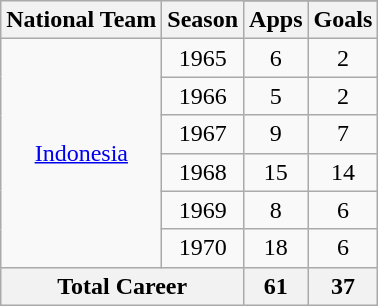<table Class="wikitable" style="text-align: center;">
<tr style="background:beige">
<th rowspan="2">National Team</th>
<th rowspan="2">Season</th>
</tr>
<tr style="background:beige">
<th>Apps</th>
<th>Goals</th>
</tr>
<tr>
<td Rowspan="6"><a href='#'>Indonesia</a></td>
<td>1965</td>
<td>6</td>
<td>2</td>
</tr>
<tr>
<td>1966</td>
<td>5</td>
<td>2</td>
</tr>
<tr>
<td>1967</td>
<td>9</td>
<td>7</td>
</tr>
<tr>
<td>1968</td>
<td>15</td>
<td>14</td>
</tr>
<tr>
<td>1969</td>
<td>8</td>
<td>6</td>
</tr>
<tr>
<td>1970</td>
<td>18</td>
<td>6</td>
</tr>
<tr style="background:beige">
<th colspan="2">Total Career</th>
<th>61</th>
<th>37</th>
</tr>
</table>
